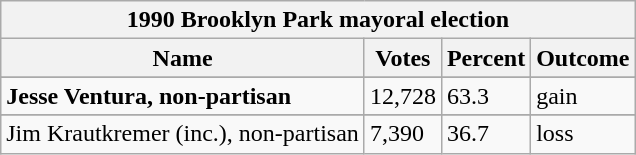<table class="wikitable">
<tr>
<th colspan=4>1990 Brooklyn Park mayoral election</th>
</tr>
<tr>
<th>Name</th>
<th>Votes</th>
<th>Percent</th>
<th>Outcome</th>
</tr>
<tr>
</tr>
<tr>
<td><strong>Jesse Ventura, non-partisan</strong></td>
<td>12,728</td>
<td>63.3</td>
<td>gain</td>
</tr>
<tr>
</tr>
<tr>
<td>Jim Krautkremer (inc.), non-partisan</td>
<td>7,390</td>
<td>36.7</td>
<td>loss</td>
</tr>
</table>
